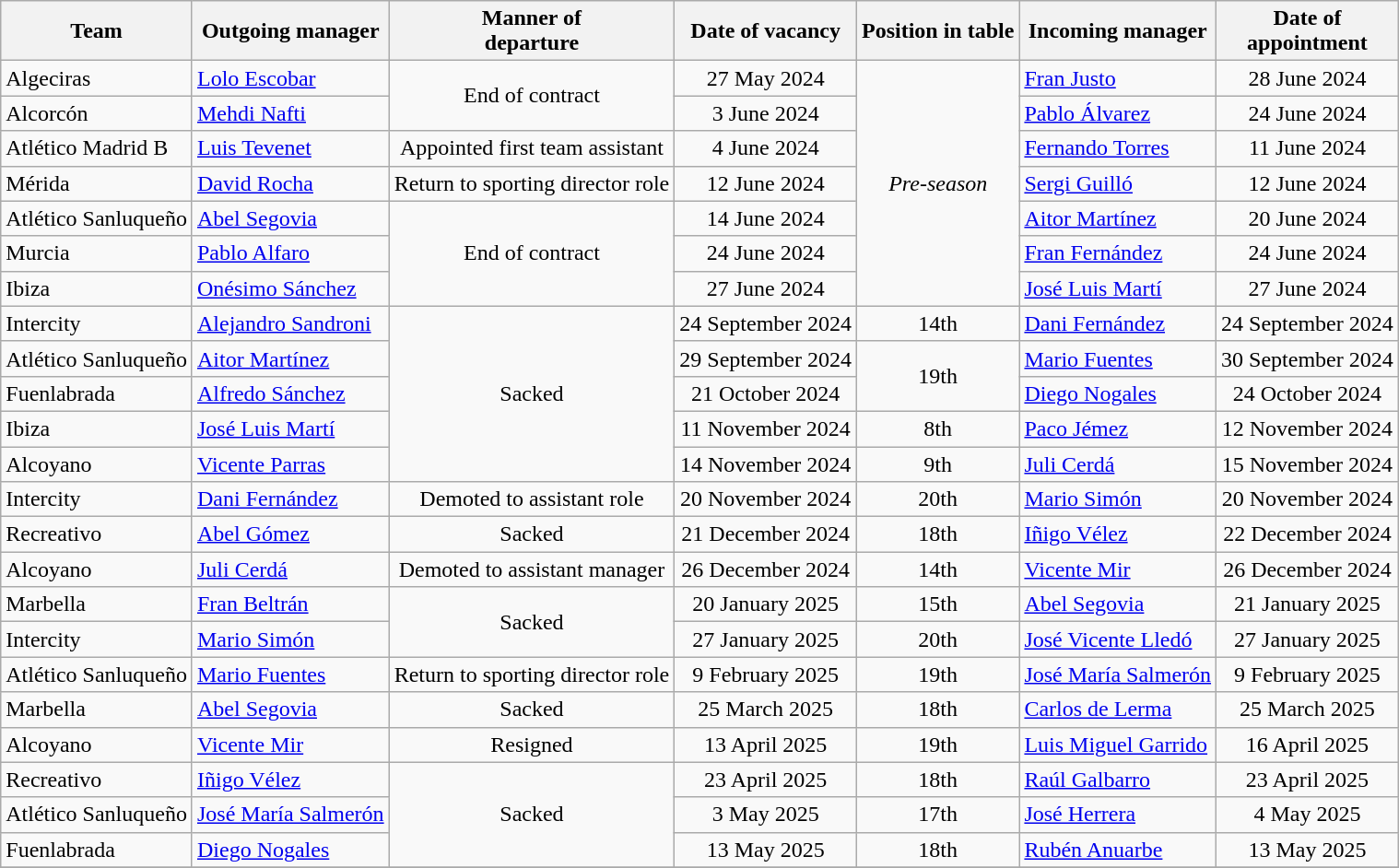<table class="wikitable sortable">
<tr>
<th>Team</th>
<th>Outgoing manager</th>
<th>Manner of<br>departure</th>
<th>Date of vacancy</th>
<th>Position in table</th>
<th>Incoming manager</th>
<th>Date of<br>appointment</th>
</tr>
<tr>
<td>Algeciras</td>
<td> <a href='#'>Lolo Escobar</a></td>
<td rowspan=2 align=center>End of contract</td>
<td align=center>27 May 2024</td>
<td rowspan=7 align=center><em>Pre-season</em></td>
<td> <a href='#'>Fran Justo</a></td>
<td align=center>28 June 2024</td>
</tr>
<tr>
<td>Alcorcón</td>
<td> <a href='#'>Mehdi Nafti</a></td>
<td align=center>3 June 2024</td>
<td> <a href='#'>Pablo Álvarez</a></td>
<td align=center>24 June 2024</td>
</tr>
<tr>
<td>Atlético Madrid B</td>
<td> <a href='#'>Luis Tevenet</a></td>
<td align=center>Appointed first team assistant</td>
<td align=center>4 June 2024</td>
<td> <a href='#'>Fernando Torres</a></td>
<td align=center>11 June 2024</td>
</tr>
<tr>
<td>Mérida</td>
<td> <a href='#'>David Rocha</a></td>
<td align=center>Return to sporting director role</td>
<td align=center>12 June 2024</td>
<td> <a href='#'>Sergi Guilló</a></td>
<td align=center>12 June 2024</td>
</tr>
<tr>
<td>Atlético Sanluqueño</td>
<td> <a href='#'>Abel Segovia</a></td>
<td rowspan=3 align=center>End of contract</td>
<td align=center>14 June 2024</td>
<td> <a href='#'>Aitor Martínez</a></td>
<td align=center>20 June 2024</td>
</tr>
<tr>
<td>Murcia</td>
<td> <a href='#'>Pablo Alfaro</a></td>
<td align=center>24 June 2024</td>
<td> <a href='#'>Fran Fernández</a></td>
<td align=center>24 June 2024</td>
</tr>
<tr>
<td>Ibiza</td>
<td> <a href='#'>Onésimo Sánchez</a></td>
<td align=center>27 June 2024</td>
<td> <a href='#'>José Luis Martí</a></td>
<td align=center>27 June 2024</td>
</tr>
<tr>
<td>Intercity</td>
<td> <a href='#'>Alejandro Sandroni</a></td>
<td rowspan=5 align=center>Sacked</td>
<td align=center>24 September 2024</td>
<td align=center>14th</td>
<td> <a href='#'>Dani Fernández</a></td>
<td align=center>24 September 2024</td>
</tr>
<tr>
<td>Atlético Sanluqueño</td>
<td> <a href='#'>Aitor Martínez</a></td>
<td align=center>29 September 2024</td>
<td rowspan="2" align=center>19th</td>
<td> <a href='#'>Mario Fuentes</a></td>
<td align=center>30 September 2024</td>
</tr>
<tr>
<td>Fuenlabrada</td>
<td> <a href='#'>Alfredo Sánchez</a></td>
<td align=center>21 October 2024</td>
<td> <a href='#'>Diego Nogales</a></td>
<td align=center>24 October 2024</td>
</tr>
<tr>
<td>Ibiza</td>
<td> <a href='#'>José Luis Martí</a></td>
<td align=center>11 November 2024</td>
<td align=center>8th</td>
<td> <a href='#'>Paco Jémez</a></td>
<td align=center>12 November 2024</td>
</tr>
<tr>
<td>Alcoyano</td>
<td> <a href='#'>Vicente Parras</a></td>
<td align=center>14 November 2024</td>
<td align=center>9th</td>
<td> <a href='#'>Juli Cerdá</a></td>
<td align=center>15 November 2024</td>
</tr>
<tr>
<td>Intercity</td>
<td> <a href='#'>Dani Fernández</a></td>
<td align=center>Demoted to assistant role</td>
<td align=center>20 November 2024</td>
<td align=center>20th</td>
<td> <a href='#'>Mario Simón</a></td>
<td align=center>20 November 2024</td>
</tr>
<tr>
<td>Recreativo</td>
<td> <a href='#'>Abel Gómez</a></td>
<td align=center>Sacked</td>
<td align=center>21 December 2024</td>
<td align=center>18th</td>
<td> <a href='#'>Iñigo Vélez</a></td>
<td align=center>22 December 2024</td>
</tr>
<tr>
<td>Alcoyano</td>
<td> <a href='#'>Juli Cerdá</a></td>
<td align=center>Demoted to assistant manager</td>
<td align=center>26 December 2024</td>
<td align=center>14th</td>
<td> <a href='#'>Vicente Mir</a></td>
<td align=center>26 December 2024</td>
</tr>
<tr>
<td>Marbella</td>
<td> <a href='#'>Fran Beltrán</a></td>
<td rowspan=2 align=center>Sacked</td>
<td align=center>20 January 2025</td>
<td align=center>15th</td>
<td> <a href='#'>Abel Segovia</a></td>
<td align=center>21 January 2025</td>
</tr>
<tr>
<td>Intercity</td>
<td> <a href='#'>Mario Simón</a></td>
<td align=center>27 January 2025</td>
<td align=center>20th</td>
<td> <a href='#'>José Vicente Lledó</a></td>
<td align=center>27 January 2025</td>
</tr>
<tr>
<td>Atlético Sanluqueño</td>
<td> <a href='#'>Mario Fuentes</a></td>
<td align=center>Return to sporting director role</td>
<td align=center>9 February 2025</td>
<td align=center>19th</td>
<td> <a href='#'>José María Salmerón</a></td>
<td align=center>9 February 2025</td>
</tr>
<tr>
<td>Marbella</td>
<td> <a href='#'>Abel Segovia</a></td>
<td align=center>Sacked</td>
<td align=center>25 March 2025</td>
<td align=center>18th</td>
<td> <a href='#'>Carlos de Lerma</a></td>
<td align=center>25 March 2025</td>
</tr>
<tr>
<td>Alcoyano</td>
<td> <a href='#'>Vicente Mir</a></td>
<td align=center>Resigned</td>
<td align=center>13 April 2025</td>
<td align=center>19th</td>
<td> <a href='#'>Luis Miguel Garrido</a></td>
<td align=center>16 April 2025</td>
</tr>
<tr>
<td>Recreativo</td>
<td> <a href='#'>Iñigo Vélez</a></td>
<td rowspan=3 align=center>Sacked</td>
<td align=center>23 April 2025</td>
<td align=center>18th</td>
<td> <a href='#'>Raúl Galbarro</a></td>
<td align=center>23 April 2025</td>
</tr>
<tr>
<td>Atlético Sanluqueño</td>
<td> <a href='#'>José María Salmerón</a></td>
<td align=center>3 May 2025</td>
<td align=center>17th</td>
<td> <a href='#'>José Herrera</a></td>
<td align=center>4 May 2025</td>
</tr>
<tr>
<td>Fuenlabrada</td>
<td> <a href='#'>Diego Nogales</a></td>
<td align=center>13 May 2025</td>
<td align=center>18th</td>
<td> <a href='#'>Rubén Anuarbe</a></td>
<td align=center>13 May 2025</td>
</tr>
<tr>
</tr>
</table>
